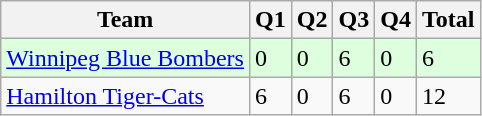<table class="wikitable">
<tr>
<th>Team</th>
<th>Q1</th>
<th>Q2</th>
<th>Q3</th>
<th>Q4</th>
<th>Total</th>
</tr>
<tr style="background-color:#ddffdd">
<td><a href='#'>Winnipeg Blue Bombers</a></td>
<td>0</td>
<td>0</td>
<td>6</td>
<td>0</td>
<td>6</td>
</tr>
<tr>
<td><a href='#'>Hamilton Tiger-Cats</a></td>
<td>6</td>
<td>0</td>
<td>6</td>
<td>0</td>
<td>12</td>
</tr>
</table>
